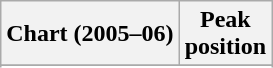<table class="wikitable sortable plainrowheaders" style="text-align:center">
<tr>
<th scope="col">Chart (2005–06)</th>
<th scope="col">Peak<br>position</th>
</tr>
<tr>
</tr>
<tr>
</tr>
<tr>
</tr>
<tr>
</tr>
</table>
